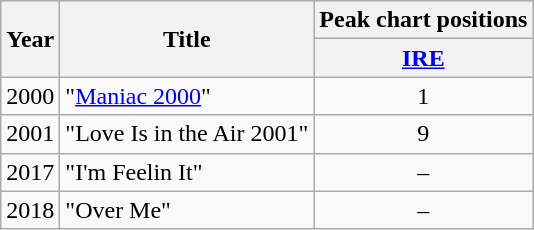<table class="wikitable">
<tr>
<th rowspan="2">Year</th>
<th rowspan="2">Title</th>
<th colspan="1">Peak chart positions</th>
</tr>
<tr>
<th><a href='#'>IRE</a></th>
</tr>
<tr>
<td>2000</td>
<td>"<a href='#'>Maniac 2000</a>"</td>
<td align="center">1</td>
</tr>
<tr>
<td>2001</td>
<td>"Love Is in the Air 2001"</td>
<td align="center">9</td>
</tr>
<tr>
<td>2017</td>
<td>"I'm Feelin It"</td>
<td align="center">–</td>
</tr>
<tr>
<td>2018</td>
<td>"Over Me"</td>
<td align="center">–</td>
</tr>
</table>
